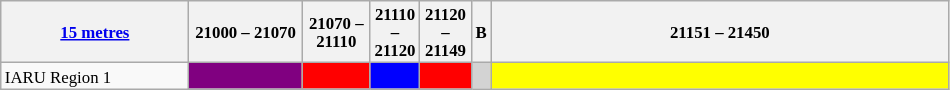<table class="wikitable" style="font-size:70%">
<tr>
<th width=120px><a href='#'>15 metres</a></th>
<th width= 70px>21000 – 21070</th>
<th width= 40px>21070 – 21110</th>
<th width= 10px>21110 – 21120</th>
<th width= 29px>21120 – 21149</th>
<th width=  2px>B</th>
<th width=300px>21151 – 21450</th>
</tr>
<tr>
<td>IARU Region 1</td>
<td style="background-color: purple"></td>
<td style="background-color: red"></td>
<td style="background-color: blue"></td>
<td style="background-color: red"></td>
<td style="background-color: lightgrey"></td>
<td style="background-color: yellow"></td>
</tr>
</table>
